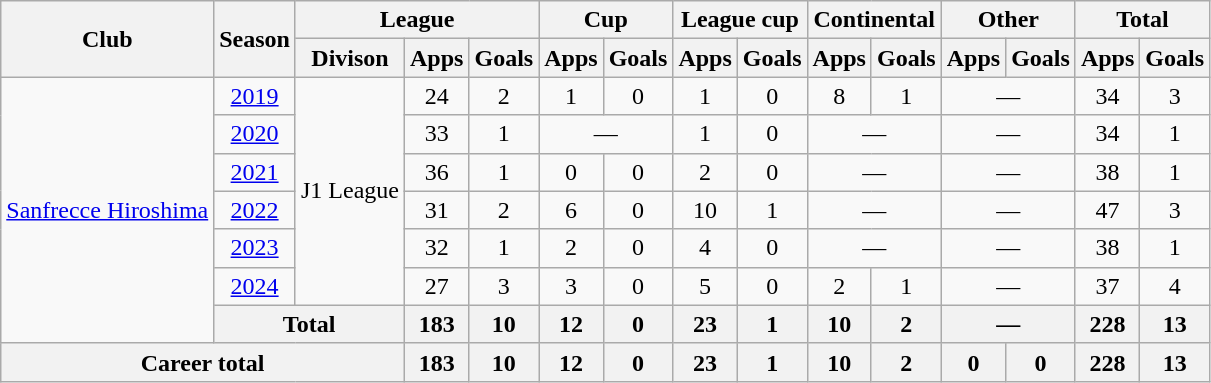<table class="wikitable" style="text-align:center">
<tr>
<th rowspan="2">Club</th>
<th rowspan="2">Season</th>
<th colspan="3">League</th>
<th colspan="2">Cup</th>
<th colspan="2">League cup</th>
<th colspan="2">Continental</th>
<th colspan="2">Other</th>
<th colspan="2">Total</th>
</tr>
<tr>
<th>Divison</th>
<th>Apps</th>
<th>Goals</th>
<th>Apps</th>
<th>Goals</th>
<th>Apps</th>
<th>Goals</th>
<th>Apps</th>
<th>Goals</th>
<th>Apps</th>
<th>Goals</th>
<th>Apps</th>
<th>Goals</th>
</tr>
<tr>
<td rowspan="7"><a href='#'>Sanfrecce Hiroshima</a></td>
<td><a href='#'>2019</a></td>
<td rowspan="6">J1 League</td>
<td>24</td>
<td>2</td>
<td>1</td>
<td>0</td>
<td>1</td>
<td>0</td>
<td>8</td>
<td>1</td>
<td colspan="2">—</td>
<td>34</td>
<td>3</td>
</tr>
<tr>
<td><a href='#'>2020</a></td>
<td>33</td>
<td>1</td>
<td colspan="2">—</td>
<td>1</td>
<td>0</td>
<td colspan="2">—</td>
<td colspan="2">—</td>
<td>34</td>
<td>1</td>
</tr>
<tr>
<td><a href='#'>2021</a></td>
<td>36</td>
<td>1</td>
<td>0</td>
<td>0</td>
<td>2</td>
<td>0</td>
<td colspan="2">—</td>
<td colspan="2">—</td>
<td>38</td>
<td>1</td>
</tr>
<tr>
<td><a href='#'>2022</a></td>
<td>31</td>
<td>2</td>
<td>6</td>
<td>0</td>
<td>10</td>
<td>1</td>
<td colspan="2">—</td>
<td colspan="2">—</td>
<td>47</td>
<td>3</td>
</tr>
<tr>
<td><a href='#'>2023</a></td>
<td>32</td>
<td>1</td>
<td>2</td>
<td>0</td>
<td>4</td>
<td>0</td>
<td colspan="2">—</td>
<td colspan="2">—</td>
<td>38</td>
<td>1</td>
</tr>
<tr>
<td><a href='#'>2024</a></td>
<td>27</td>
<td>3</td>
<td>3</td>
<td>0</td>
<td>5</td>
<td>0</td>
<td>2</td>
<td>1</td>
<td colspan="2">—</td>
<td>37</td>
<td>4</td>
</tr>
<tr>
<th colspan="2">Total</th>
<th>183</th>
<th>10</th>
<th>12</th>
<th>0</th>
<th>23</th>
<th>1</th>
<th>10</th>
<th>2</th>
<th colspan="2">—</th>
<th>228</th>
<th>13</th>
</tr>
<tr>
<th colspan="3">Career total</th>
<th>183</th>
<th>10</th>
<th>12</th>
<th>0</th>
<th>23</th>
<th>1</th>
<th>10</th>
<th>2</th>
<th>0</th>
<th>0</th>
<th>228</th>
<th>13</th>
</tr>
</table>
